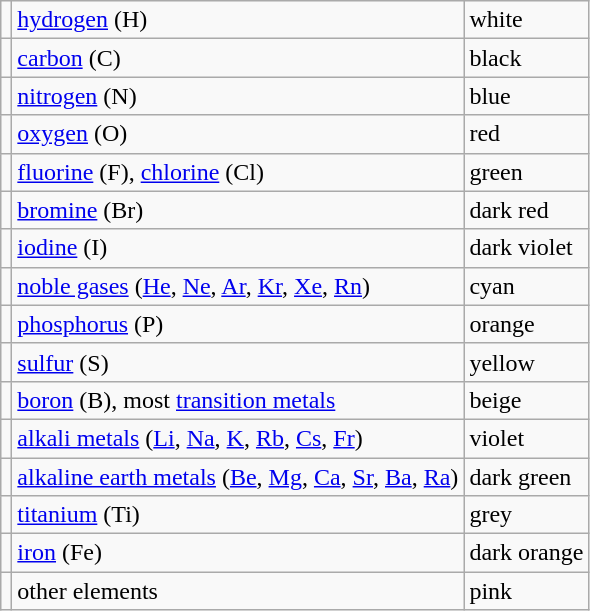<table class="wikitable">
<tr>
<td></td>
<td><a href='#'>hydrogen</a> (H)</td>
<td>white</td>
</tr>
<tr>
<td></td>
<td><a href='#'>carbon</a> (C)</td>
<td>black</td>
</tr>
<tr>
<td></td>
<td><a href='#'>nitrogen</a> (N)</td>
<td>blue</td>
</tr>
<tr>
<td></td>
<td><a href='#'>oxygen</a> (O)</td>
<td>red</td>
</tr>
<tr>
<td></td>
<td><a href='#'>fluorine</a> (F), <a href='#'>chlorine</a> (Cl)</td>
<td>green</td>
</tr>
<tr>
<td></td>
<td><a href='#'>bromine</a> (Br)</td>
<td>dark red</td>
</tr>
<tr>
<td></td>
<td><a href='#'>iodine</a> (I)</td>
<td>dark violet</td>
</tr>
<tr>
<td></td>
<td><a href='#'>noble gases</a> (<a href='#'>He</a>, <a href='#'>Ne</a>, <a href='#'>Ar</a>, <a href='#'>Kr</a>, <a href='#'>Xe</a>, <a href='#'>Rn</a>)</td>
<td>cyan</td>
</tr>
<tr>
<td></td>
<td><a href='#'>phosphorus</a> (P)</td>
<td>orange</td>
</tr>
<tr>
<td></td>
<td><a href='#'>sulfur</a> (S)</td>
<td>yellow</td>
</tr>
<tr>
<td></td>
<td><a href='#'>boron</a> (B), most <a href='#'>transition metals</a></td>
<td>beige</td>
</tr>
<tr>
<td></td>
<td><a href='#'>alkali metals</a> (<a href='#'>Li</a>, <a href='#'>Na</a>, <a href='#'>K</a>, <a href='#'>Rb</a>, <a href='#'>Cs</a>, <a href='#'>Fr</a>)</td>
<td>violet</td>
</tr>
<tr>
<td></td>
<td><a href='#'>alkaline earth metals</a> (<a href='#'>Be</a>, <a href='#'>Mg</a>, <a href='#'>Ca</a>, <a href='#'>Sr</a>, <a href='#'>Ba</a>, <a href='#'>Ra</a>)</td>
<td>dark green</td>
</tr>
<tr>
<td></td>
<td><a href='#'>titanium</a> (Ti)</td>
<td>grey</td>
</tr>
<tr>
<td></td>
<td><a href='#'>iron</a> (Fe)</td>
<td>dark orange</td>
</tr>
<tr>
<td></td>
<td>other elements</td>
<td>pink</td>
</tr>
</table>
